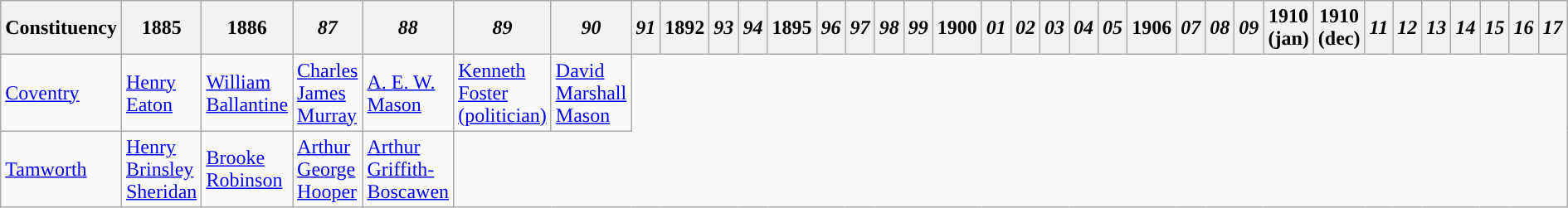<table class="wikitable">
<tr>
<th>Constituency</th>
<th>1885</th>
<th>1886</th>
<th><em>87</em></th>
<th><em>88</em></th>
<th><em>89</em></th>
<th><em>90</em></th>
<th><em>91</em></th>
<th>1892</th>
<th><em>93</em></th>
<th><em>94</em></th>
<th>1895</th>
<th><em>96</em></th>
<th><em>97</em></th>
<th><em>98</em></th>
<th><em>99</em></th>
<th>1900</th>
<th><em>01</em></th>
<th><em>02</em></th>
<th><em>03</em></th>
<th><em>04</em></th>
<th><em>05</em></th>
<th>1906</th>
<th><em>07</em></th>
<th><em>08</em></th>
<th><em>09</em></th>
<th>1910 (jan)</th>
<th>1910 (dec)</th>
<th><em>11</em></th>
<th><em>12</em></th>
<th><em>13</em></th>
<th><em>14</em></th>
<th><em>15</em></th>
<th><em>16</em></th>
<th><em>17</em></th>
</tr>
<tr>
<td><a href='#'>Coventry</a></td>
<td><a href='#'>Henry Eaton</a></td>
<td><a href='#'>William Ballantine</a></td>
<td><a href='#'>Charles James Murray</a></td>
<td><a href='#'>A. E. W. Mason</a></td>
<td><a href='#'>Kenneth Foster (politician)</a></td>
<td><a href='#'>David Marshall Mason</a></td>
</tr>
<tr>
<td><a href='#'>Tamworth</a></td>
<td><a href='#'>Henry Brinsley Sheridan</a></td>
<td><a href='#'>Brooke Robinson</a></td>
<td><a href='#'>Arthur George Hooper</a></td>
<td><a href='#'>Arthur Griffith-Boscawen</a></td>
</tr>
</table>
